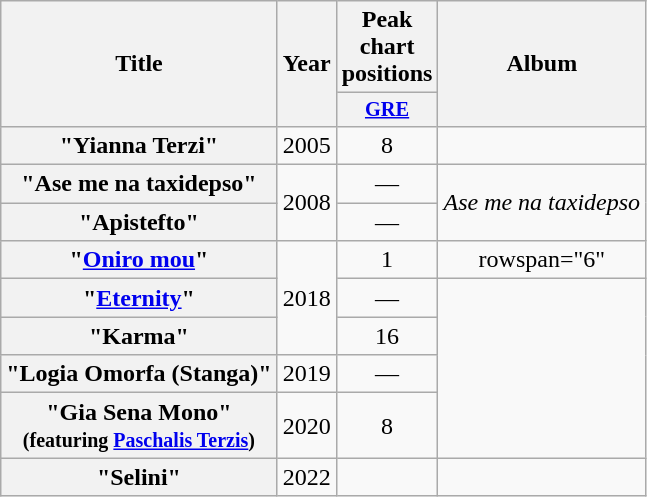<table class="wikitable plainrowheaders" style="text-align:center;">
<tr>
<th scope="col" rowspan="2">Title</th>
<th scope="col" rowspan="2">Year</th>
<th scope="col" colspan="1">Peak chart positions</th>
<th scope="col" rowspan="2">Album</th>
</tr>
<tr>
<th scope="col" style="width:3em;font-size:85%;"><a href='#'>GRE</a></th>
</tr>
<tr>
<th scope="row">"Yianna Terzi"</th>
<td>2005</td>
<td>8</td>
<td></td>
</tr>
<tr>
<th scope="row">"Ase me na taxidepso"</th>
<td rowspan="2">2008</td>
<td>—</td>
<td rowspan="2"><em>Ase me na taxidepso</em></td>
</tr>
<tr>
<th scope="row">"Apistefto"</th>
<td>—</td>
</tr>
<tr>
<th scope="row">"<a href='#'>Oniro mou</a>"</th>
<td rowspan="3">2018</td>
<td>1</td>
<td>rowspan="6" </td>
</tr>
<tr>
<th scope="row">"<a href='#'>Eternity</a>"</th>
<td>—</td>
</tr>
<tr>
<th scope="row">"Karma"</th>
<td>16</td>
</tr>
<tr>
<th scope="row">"Logia Omorfa (Stanga)"</th>
<td>2019</td>
<td>—</td>
</tr>
<tr>
<th scope="row">"Gia Sena Mono"<br><small>(featuring <a href='#'>Paschalis Terzis</a>)</small></th>
<td>2020</td>
<td>8</td>
</tr>
<tr>
<th scope="row">"Selini"</th>
<td>2022</td>
<td></td>
<td></td>
</tr>
</table>
